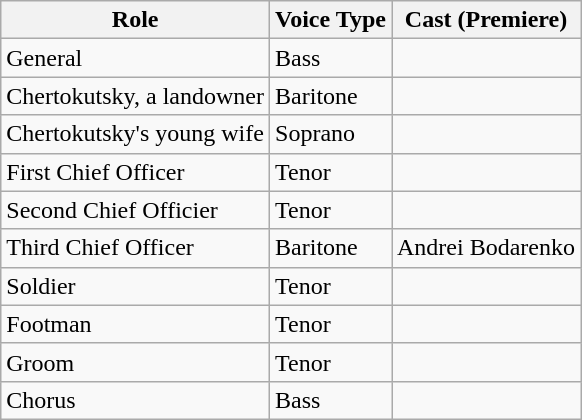<table class="wikitable">
<tr>
<th>Role</th>
<th>Voice Type</th>
<th>Cast (Premiere)</th>
</tr>
<tr>
<td>General</td>
<td>Bass</td>
<td></td>
</tr>
<tr>
<td>Chertokutsky, a landowner</td>
<td>Baritone</td>
<td></td>
</tr>
<tr>
<td>Chertokutsky's young wife</td>
<td>Soprano</td>
<td></td>
</tr>
<tr>
<td>First Chief Officer</td>
<td>Tenor</td>
<td></td>
</tr>
<tr>
<td>Second Chief Officier</td>
<td>Tenor</td>
<td></td>
</tr>
<tr>
<td>Third Chief Officer</td>
<td>Baritone</td>
<td>Andrei Bodarenko</td>
</tr>
<tr>
<td>Soldier</td>
<td>Tenor</td>
<td></td>
</tr>
<tr>
<td>Footman</td>
<td>Tenor</td>
<td></td>
</tr>
<tr>
<td>Groom</td>
<td>Tenor</td>
<td></td>
</tr>
<tr>
<td>Chorus</td>
<td>Bass</td>
<td></td>
</tr>
</table>
